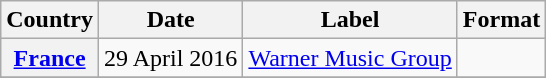<table class="wikitable sortable plainrowheaders" style="text-align:center;">
<tr>
<th>Country</th>
<th>Date</th>
<th>Label</th>
<th>Format</th>
</tr>
<tr>
<th scope="row"><a href='#'>France</a></th>
<td>29 April 2016</td>
<td><a href='#'>Warner Music Group</a></td>
<td></td>
</tr>
<tr>
</tr>
</table>
